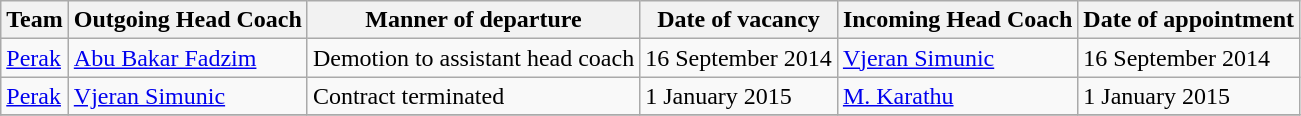<table class="wikitable">
<tr>
<th>Team</th>
<th>Outgoing Head Coach</th>
<th>Manner of departure</th>
<th>Date of vacancy</th>
<th>Incoming Head Coach</th>
<th>Date of appointment</th>
</tr>
<tr>
<td><a href='#'>Perak</a></td>
<td> <a href='#'>Abu Bakar Fadzim</a></td>
<td>Demotion to assistant head coach</td>
<td>16 September 2014</td>
<td> <a href='#'>Vjeran Simunic</a></td>
<td>16 September 2014</td>
</tr>
<tr>
<td><a href='#'>Perak</a></td>
<td> <a href='#'>Vjeran Simunic</a></td>
<td>Contract terminated</td>
<td>1 January 2015</td>
<td> <a href='#'>M. Karathu</a></td>
<td>1 January 2015</td>
</tr>
<tr>
</tr>
</table>
